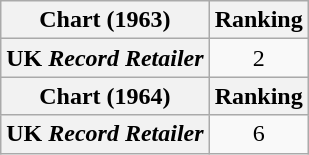<table class="wikitable plainrowheaders" style="text-align:center">
<tr>
<th scope="col">Chart (1963)</th>
<th scope="col">Ranking</th>
</tr>
<tr>
<th scope="row">UK <em>Record Retailer</em></th>
<td align="center">2</td>
</tr>
<tr>
<th scope="col">Chart (1964)</th>
<th scope="col">Ranking</th>
</tr>
<tr>
<th scope="row">UK <em>Record Retailer</em></th>
<td align="center">6</td>
</tr>
</table>
